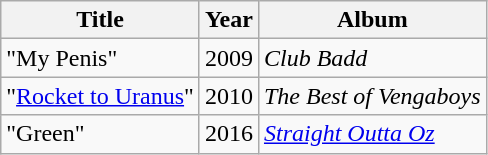<table class="wikitable">
<tr>
<th>Title</th>
<th>Year</th>
<th>Album</th>
</tr>
<tr>
<td>"My Penis"<br></td>
<td>2009</td>
<td><em>Club Badd</em></td>
</tr>
<tr>
<td>"<a href='#'>Rocket to Uranus</a>"<br></td>
<td>2010</td>
<td><em>The Best of Vengaboys</em></td>
</tr>
<tr>
<td>"Green"<br></td>
<td>2016</td>
<td><em><a href='#'>Straight Outta Oz</a></em></td>
</tr>
</table>
